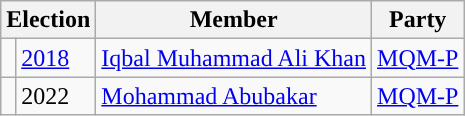<table class="wikitable">
<tr>
<th colspan="2">Election</th>
<th>Member</th>
<th>Party</th>
</tr>
<tr>
<td style="background-color: "></td>
<td><a href='#'>2018</a></td>
<td><a href='#'>Iqbal Muhammad Ali Khan</a></td>
<td><a href='#'>MQM-P</a></td>
</tr>
<tr>
<td style="background-color: "></td>
<td>2022</td>
<td><a href='#'>Mohammad Abubakar</a></td>
<td><a href='#'>MQM-P</a></td>
</tr>
</table>
